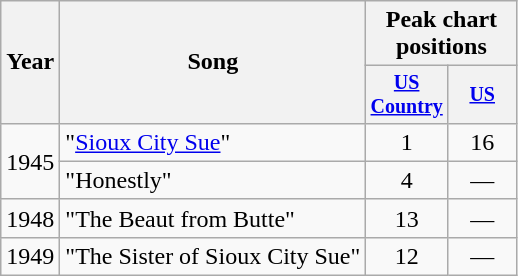<table class="wikitable" style="text-align:center;">
<tr>
<th rowspan="2">Year</th>
<th rowspan="2">Song</th>
<th colspan="4">Peak chart positions</th>
</tr>
<tr style="font-size:smaller;">
<th width="40"><a href='#'>US Country</a></th>
<th width="40"><a href='#'>US</a></th>
</tr>
<tr>
<td rowspan=2>1945</td>
<td align=left>"<a href='#'>Sioux City Sue</a>"</td>
<td>1</td>
<td>16</td>
</tr>
<tr>
<td align=left>"Honestly"</td>
<td>4</td>
<td>—</td>
</tr>
<tr>
<td>1948</td>
<td align=left>"The Beaut from Butte"</td>
<td>13</td>
<td>—</td>
</tr>
<tr>
<td>1949</td>
<td align=left>"The Sister of Sioux City Sue"</td>
<td>12</td>
<td>—</td>
</tr>
</table>
